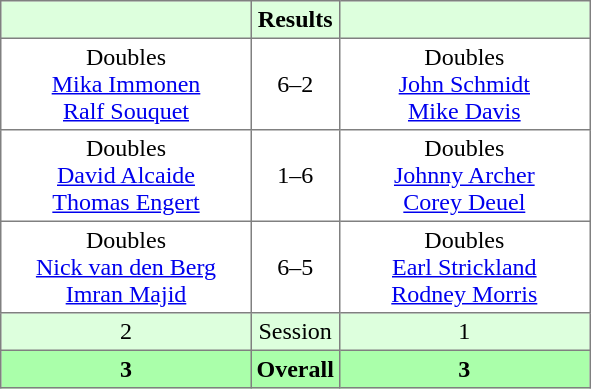<table border="1" cellpadding="3" style="border-collapse: collapse;">
<tr bgcolor="#ddffdd">
<th width="160"></th>
<th>Results</th>
<th width="160"></th>
</tr>
<tr>
<td align="center">Doubles<br><a href='#'>Mika Immonen</a><br><a href='#'>Ralf Souquet</a></td>
<td align="center">6–2</td>
<td align="center">Doubles<br><a href='#'>John Schmidt</a><br> <a href='#'>Mike Davis</a></td>
</tr>
<tr>
<td align="center">Doubles<br><a href='#'>David Alcaide</a><br><a href='#'>Thomas Engert</a></td>
<td align="center">1–6</td>
<td align="center">Doubles<br><a href='#'>Johnny Archer</a><br><a href='#'>Corey Deuel</a></td>
</tr>
<tr>
<td align="center">Doubles<br><a href='#'>Nick van den Berg</a><br><a href='#'>Imran Majid</a></td>
<td align="center">6–5</td>
<td align="center">Doubles<br><a href='#'>Earl Strickland</a><br><a href='#'>Rodney Morris</a></td>
</tr>
<tr bgcolor="#ddffdd">
<td align="center">2</td>
<td align="center">Session</td>
<td align="center">1</td>
</tr>
<tr bgcolor="#aaffaa">
<th align="center">3</th>
<th align="center">Overall</th>
<th align="center">3</th>
</tr>
</table>
